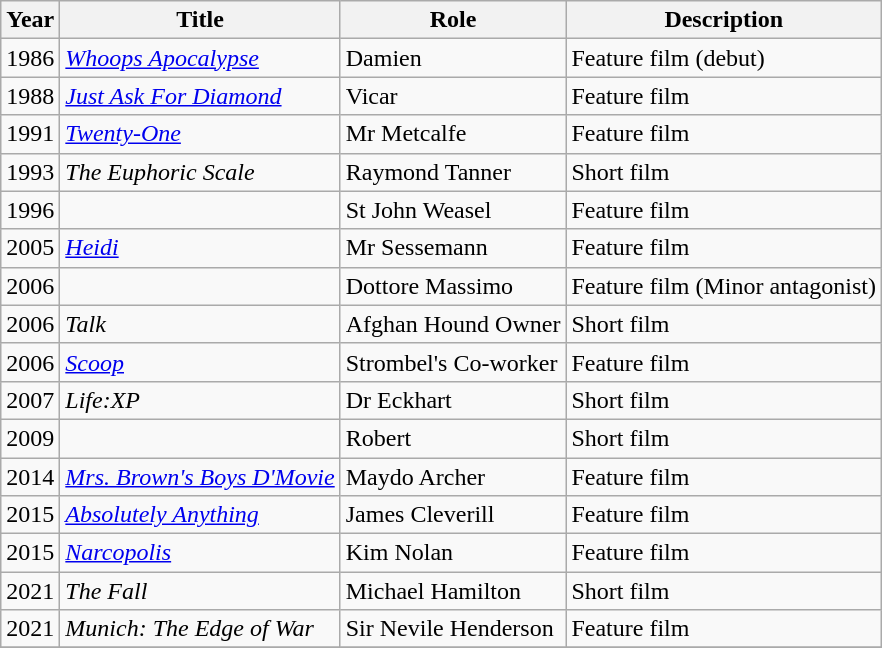<table class="wikitable sortable">
<tr>
<th>Year</th>
<th>Title</th>
<th>Role</th>
<th class="unsortable">Description</th>
</tr>
<tr>
<td>1986</td>
<td><em><a href='#'>Whoops Apocalypse</a></em></td>
<td>Damien</td>
<td>Feature film (debut)</td>
</tr>
<tr>
<td>1988</td>
<td><em><a href='#'>Just Ask For Diamond</a></em></td>
<td>Vicar</td>
<td>Feature film</td>
</tr>
<tr>
<td>1991</td>
<td><em><a href='#'>Twenty-One</a></em></td>
<td>Mr Metcalfe</td>
<td>Feature film</td>
</tr>
<tr>
<td>1993</td>
<td><em>The Euphoric Scale</em></td>
<td>Raymond Tanner</td>
<td>Short film</td>
</tr>
<tr>
<td>1996</td>
<td><em></em></td>
<td>St John Weasel</td>
<td>Feature film</td>
</tr>
<tr>
<td>2005</td>
<td><em><a href='#'>Heidi</a></em></td>
<td>Mr Sessemann</td>
<td>Feature film</td>
</tr>
<tr>
<td>2006</td>
<td><em></em></td>
<td>Dottore Massimo</td>
<td>Feature film (Minor antagonist)</td>
</tr>
<tr>
<td>2006</td>
<td><em>Talk</em></td>
<td>Afghan Hound Owner</td>
<td>Short film</td>
</tr>
<tr>
<td>2006</td>
<td><em><a href='#'>Scoop</a></em></td>
<td>Strombel's Co-worker</td>
<td>Feature film</td>
</tr>
<tr>
<td>2007</td>
<td><em>Life:XP</em></td>
<td>Dr Eckhart</td>
<td>Short film</td>
</tr>
<tr>
<td>2009</td>
<td><em></em></td>
<td>Robert</td>
<td>Short film</td>
</tr>
<tr>
<td>2014</td>
<td><em><a href='#'>Mrs. Brown's Boys D'Movie</a></em></td>
<td>Maydo Archer</td>
<td>Feature film</td>
</tr>
<tr>
<td>2015</td>
<td><em><a href='#'>Absolutely Anything</a></em></td>
<td>James Cleverill</td>
<td>Feature film</td>
</tr>
<tr>
<td>2015</td>
<td><em><a href='#'>Narcopolis</a></em></td>
<td>Kim Nolan</td>
<td>Feature film</td>
</tr>
<tr>
<td>2021</td>
<td><em>The Fall</em></td>
<td>Michael Hamilton</td>
<td>Short film</td>
</tr>
<tr>
<td>2021</td>
<td><em>Munich: The Edge of War</em></td>
<td>Sir Nevile Henderson</td>
<td>Feature film</td>
</tr>
<tr>
</tr>
</table>
